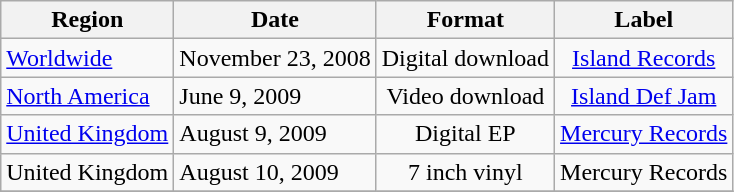<table class=wikitable>
<tr>
<th>Region</th>
<th>Date</th>
<th>Format</th>
<th>Label</th>
</tr>
<tr>
<td rowspan="1"><a href='#'>Worldwide</a></td>
<td>November 23, 2008</td>
<td align="center">Digital download</td>
<td align="center" rowspan="1"><a href='#'>Island Records</a></td>
</tr>
<tr>
<td rowspan="1"><a href='#'>North America</a></td>
<td>June 9, 2009</td>
<td align="center">Video download</td>
<td align="center" rowspan="1"><a href='#'>Island Def Jam</a></td>
</tr>
<tr>
<td rowspan="1"><a href='#'>United Kingdom</a></td>
<td>August 9, 2009</td>
<td align="center">Digital EP</td>
<td align="center"><a href='#'>Mercury Records</a></td>
</tr>
<tr>
<td rowspan="1">United Kingdom</td>
<td>August 10, 2009</td>
<td align="center">7 inch vinyl</td>
<td align="center">Mercury Records</td>
</tr>
<tr>
</tr>
</table>
